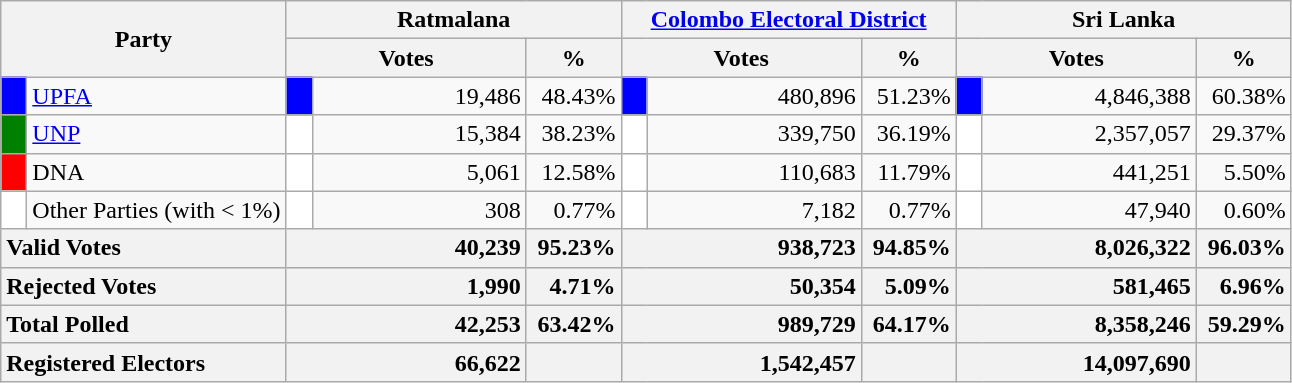<table class="wikitable">
<tr>
<th colspan="2" width="144px"rowspan="2">Party</th>
<th colspan="3" width="216px">Ratmalana</th>
<th colspan="3" width="216px"><a href='#'>Colombo Electoral District</a></th>
<th colspan="3" width="216px">Sri Lanka</th>
</tr>
<tr>
<th colspan="2" width="144px">Votes</th>
<th>%</th>
<th colspan="2" width="144px">Votes</th>
<th>%</th>
<th colspan="2" width="144px">Votes</th>
<th>%</th>
</tr>
<tr>
<td style="background-color:blue;" width="10px"></td>
<td style="text-align:left;"><a href='#'>UPFA</a></td>
<td style="background-color:blue;" width="10px"></td>
<td style="text-align:right;">19,486</td>
<td style="text-align:right;">48.43%</td>
<td style="background-color:blue;" width="10px"></td>
<td style="text-align:right;">480,896</td>
<td style="text-align:right;">51.23%</td>
<td style="background-color:blue;" width="10px"></td>
<td style="text-align:right;">4,846,388</td>
<td style="text-align:right;">60.38%</td>
</tr>
<tr>
<td style="background-color:green;" width="10px"></td>
<td style="text-align:left;"><a href='#'>UNP</a></td>
<td style="background-color:white;" width="10px"></td>
<td style="text-align:right;">15,384</td>
<td style="text-align:right;">38.23%</td>
<td style="background-color:white;" width="10px"></td>
<td style="text-align:right;">339,750</td>
<td style="text-align:right;">36.19%</td>
<td style="background-color:white;" width="10px"></td>
<td style="text-align:right;">2,357,057</td>
<td style="text-align:right;">29.37%</td>
</tr>
<tr>
<td style="background-color:red;" width="10px"></td>
<td style="text-align:left;">DNA</td>
<td style="background-color:white;" width="10px"></td>
<td style="text-align:right;">5,061</td>
<td style="text-align:right;">12.58%</td>
<td style="background-color:white;" width="10px"></td>
<td style="text-align:right;">110,683</td>
<td style="text-align:right;">11.79%</td>
<td style="background-color:white;" width="10px"></td>
<td style="text-align:right;">441,251</td>
<td style="text-align:right;">5.50%</td>
</tr>
<tr>
<td style="background-color:white;" width="10px"></td>
<td style="text-align:left;">Other Parties (with < 1%)</td>
<td style="background-color:white;" width="10px"></td>
<td style="text-align:right;">308</td>
<td style="text-align:right;">0.77%</td>
<td style="background-color:white;" width="10px"></td>
<td style="text-align:right;">7,182</td>
<td style="text-align:right;">0.77%</td>
<td style="background-color:white;" width="10px"></td>
<td style="text-align:right;">47,940</td>
<td style="text-align:right;">0.60%</td>
</tr>
<tr>
<th colspan="2" width="144px"style="text-align:left;">Valid Votes</th>
<th style="text-align:right;"colspan="2" width="144px">40,239</th>
<th style="text-align:right;">95.23%</th>
<th style="text-align:right;"colspan="2" width="144px">938,723</th>
<th style="text-align:right;">94.85%</th>
<th style="text-align:right;"colspan="2" width="144px">8,026,322</th>
<th style="text-align:right;">96.03%</th>
</tr>
<tr>
<th colspan="2" width="144px"style="text-align:left;">Rejected Votes</th>
<th style="text-align:right;"colspan="2" width="144px">1,990</th>
<th style="text-align:right;">4.71%</th>
<th style="text-align:right;"colspan="2" width="144px">50,354</th>
<th style="text-align:right;">5.09%</th>
<th style="text-align:right;"colspan="2" width="144px">581,465</th>
<th style="text-align:right;">6.96%</th>
</tr>
<tr>
<th colspan="2" width="144px"style="text-align:left;">Total Polled</th>
<th style="text-align:right;"colspan="2" width="144px">42,253</th>
<th style="text-align:right;">63.42%</th>
<th style="text-align:right;"colspan="2" width="144px">989,729</th>
<th style="text-align:right;">64.17%</th>
<th style="text-align:right;"colspan="2" width="144px">8,358,246</th>
<th style="text-align:right;">59.29%</th>
</tr>
<tr>
<th colspan="2" width="144px"style="text-align:left;">Registered Electors</th>
<th style="text-align:right;"colspan="2" width="144px">66,622</th>
<th></th>
<th style="text-align:right;"colspan="2" width="144px">1,542,457</th>
<th></th>
<th style="text-align:right;"colspan="2" width="144px">14,097,690</th>
<th></th>
</tr>
</table>
